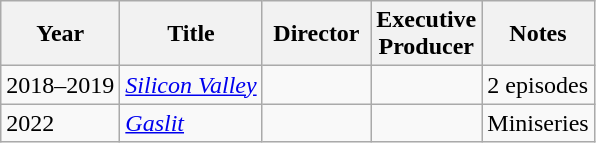<table class="wikitable">
<tr>
<th>Year</th>
<th>Title</th>
<th style="width:65px;">Director</th>
<th style="width:65px;">Executive<br>Producer</th>
<th>Notes</th>
</tr>
<tr>
<td>2018–2019</td>
<td><em><a href='#'>Silicon Valley</a></em></td>
<td></td>
<td></td>
<td>2 episodes</td>
</tr>
<tr>
<td>2022</td>
<td><em><a href='#'>Gaslit</a></em></td>
<td></td>
<td></td>
<td>Miniseries</td>
</tr>
</table>
